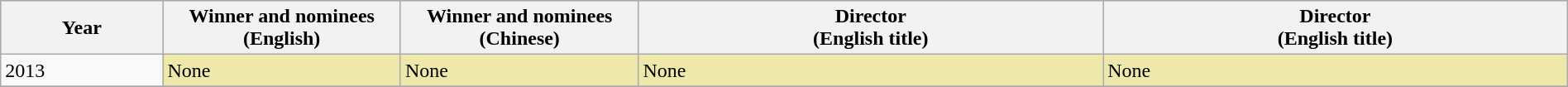<table class="wikitable" style="width:100%;">
<tr style="background:#bebebe">
<th width="100"><strong>Year</strong></th>
<th width="150"><strong>Winner and nominees<br>(English)</strong></th>
<th width="150"><strong>Winner and nominees<br>(Chinese)</strong></th>
<th width="300"><strong>Director<br>(English title)</strong></th>
<th width="300"><strong>Director<br>(English title)</strong></th>
</tr>
<tr>
<td rowspan="1">2013</td>
<td style="background:#EEE8AA;">None</td>
<td style="background:#EEE8AA;">None</td>
<td style="background:#EEE8AA;">None</td>
<td style="background:#EEE8AA;">None</td>
</tr>
<tr>
</tr>
</table>
